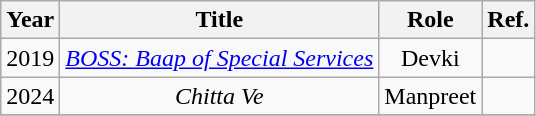<table class="wikitable" style="text-align:center;">
<tr>
<th>Year</th>
<th>Title</th>
<th>Role</th>
<th>Ref.</th>
</tr>
<tr>
<td>2019</td>
<td><em><a href='#'>BOSS: Baap of Special Services</a></em></td>
<td>Devki</td>
<td></td>
</tr>
<tr>
<td>2024</td>
<td><em>Chitta Ve</em></td>
<td>Manpreet</td>
<td></td>
</tr>
<tr>
</tr>
</table>
